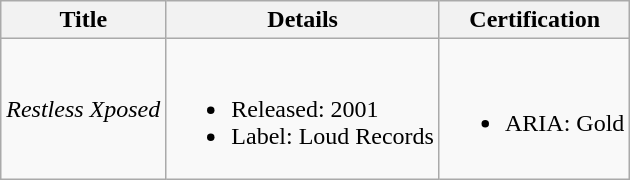<table class="wikitable">
<tr>
<th>Title</th>
<th>Details</th>
<th>Certification</th>
</tr>
<tr>
<td scope="row"><em>Restless Xposed </em></td>
<td><br><ul><li>Released: 2001</li><li>Label: Loud Records</li></ul></td>
<td><br><ul><li>ARIA: Gold</li></ul></td>
</tr>
</table>
